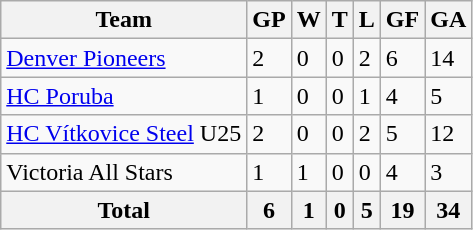<table class="wikitable sortable">
<tr>
<th>Team</th>
<th>GP</th>
<th>W</th>
<th>T</th>
<th>L</th>
<th>GF</th>
<th>GA</th>
</tr>
<tr>
<td> <a href='#'>Denver Pioneers</a></td>
<td>2</td>
<td>0</td>
<td>0</td>
<td>2</td>
<td>6</td>
<td>14</td>
</tr>
<tr>
<td> <a href='#'>HC Poruba</a></td>
<td>1</td>
<td>0</td>
<td>0</td>
<td>1</td>
<td>4</td>
<td>5</td>
</tr>
<tr>
<td> <a href='#'>HC Vítkovice Steel</a> U25</td>
<td>2</td>
<td>0</td>
<td>0</td>
<td>2</td>
<td>5</td>
<td>12</td>
</tr>
<tr>
<td> Victoria All Stars</td>
<td>1</td>
<td>1</td>
<td>0</td>
<td>0</td>
<td>4</td>
<td>3</td>
</tr>
<tr>
<th>Total</th>
<th>6</th>
<th>1</th>
<th>0</th>
<th>5</th>
<th>19</th>
<th>34</th>
</tr>
</table>
